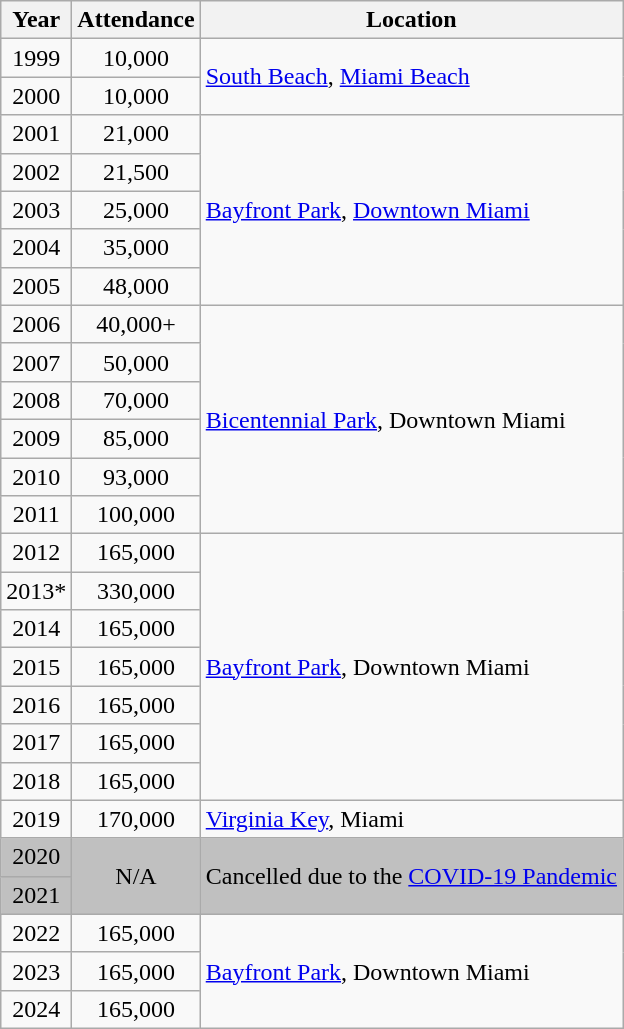<table class="wikitable">
<tr>
<th>Year</th>
<th>Attendance</th>
<th>Location</th>
</tr>
<tr>
<td align="center">1999</td>
<td align="center">10,000</td>
<td rowspan="2"><a href='#'>South Beach</a>, <a href='#'>Miami Beach</a></td>
</tr>
<tr>
<td align="center">2000</td>
<td align="center">10,000</td>
</tr>
<tr>
<td align="center">2001</td>
<td align="center">21,000</td>
<td rowspan="5"><a href='#'>Bayfront Park</a>, <a href='#'>Downtown Miami</a></td>
</tr>
<tr>
<td align="center">2002</td>
<td align="center">21,500</td>
</tr>
<tr>
<td align="center">2003</td>
<td align="center">25,000</td>
</tr>
<tr>
<td align="center">2004</td>
<td align="center">35,000</td>
</tr>
<tr>
<td align="center">2005</td>
<td align="center">48,000</td>
</tr>
<tr>
<td align="center">2006</td>
<td align="center">40,000+</td>
<td rowspan=6><a href='#'>Bicentennial Park</a>, Downtown Miami</td>
</tr>
<tr>
<td align="center">2007</td>
<td align="center">50,000</td>
</tr>
<tr>
<td align="center">2008</td>
<td align="center">70,000</td>
</tr>
<tr>
<td align="center">2009</td>
<td align="center">85,000</td>
</tr>
<tr>
<td align="center">2010</td>
<td align="center">93,000</td>
</tr>
<tr>
<td align="center">2011</td>
<td align="center">100,000</td>
</tr>
<tr>
<td align="center">2012</td>
<td align="center">165,000</td>
<td rowspan="7"><a href='#'>Bayfront Park</a>, Downtown Miami</td>
</tr>
<tr>
<td align="center">2013*</td>
<td align="center">330,000</td>
</tr>
<tr>
<td align="center">2014</td>
<td align="center">165,000</td>
</tr>
<tr>
<td align="center">2015</td>
<td align="center">165,000</td>
</tr>
<tr>
<td align="center">2016</td>
<td align="center">165,000</td>
</tr>
<tr>
<td align="center">2017</td>
<td align="center">165,000</td>
</tr>
<tr>
<td align="center">2018</td>
<td align="center">165,000</td>
</tr>
<tr>
<td align="center">2019</td>
<td align="center">170,000</td>
<td rowspan="1"><a href='#'>Virginia Key</a>, Miami</td>
</tr>
<tr>
<td align="center" bgcolor=#C0C0C0>2020</td>
<td rowspan="2" align="center" bgcolor=#C0C0C0>N/A</td>
<td bgcolor=#C0C0C0 rowspan="2">Cancelled due to the <a href='#'>COVID-19 Pandemic</a></td>
</tr>
<tr>
<td align="center" bgcolor=#C0C0C0>2021</td>
</tr>
<tr>
<td align="center">2022</td>
<td align="center">165,000</td>
<td rowspan="3"><a href='#'>Bayfront Park</a>, Downtown Miami</td>
</tr>
<tr>
<td align="center">2023</td>
<td align="center">165,000</td>
</tr>
<tr>
<td align="center">2024</td>
<td align="center">165,000</td>
</tr>
</table>
